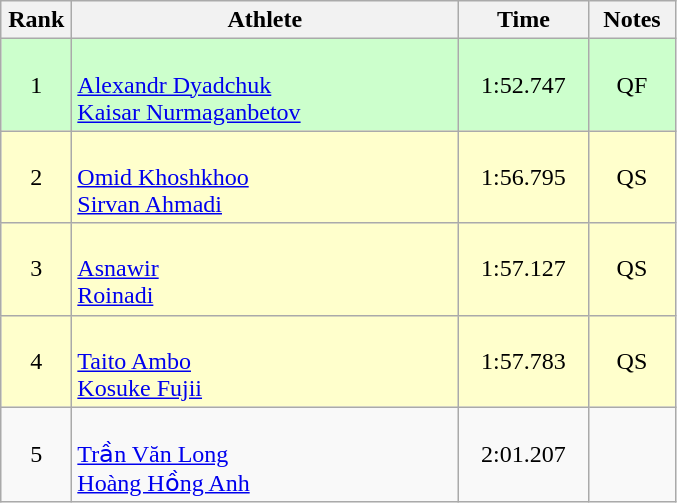<table class=wikitable style="text-align:center">
<tr>
<th width=40>Rank</th>
<th width=250>Athlete</th>
<th width=80>Time</th>
<th width=50>Notes</th>
</tr>
<tr bgcolor="ccffcc">
<td>1</td>
<td align=left><br><a href='#'>Alexandr Dyadchuk</a><br><a href='#'>Kaisar Nurmaganbetov</a></td>
<td>1:52.747</td>
<td>QF</td>
</tr>
<tr bgcolor="#ffffcc">
<td>2</td>
<td align=left><br><a href='#'>Omid Khoshkhoo</a><br><a href='#'>Sirvan Ahmadi</a></td>
<td>1:56.795</td>
<td>QS</td>
</tr>
<tr bgcolor="#ffffcc">
<td>3</td>
<td align=left><br><a href='#'>Asnawir</a><br><a href='#'>Roinadi</a></td>
<td>1:57.127</td>
<td>QS</td>
</tr>
<tr bgcolor="#ffffcc">
<td>4</td>
<td align=left><br><a href='#'>Taito Ambo</a><br><a href='#'>Kosuke Fujii</a></td>
<td>1:57.783</td>
<td>QS</td>
</tr>
<tr>
<td>5</td>
<td align=left><br><a href='#'>Trần Văn Long</a><br><a href='#'>Hoàng Hồng Anh</a></td>
<td>2:01.207</td>
<td></td>
</tr>
</table>
